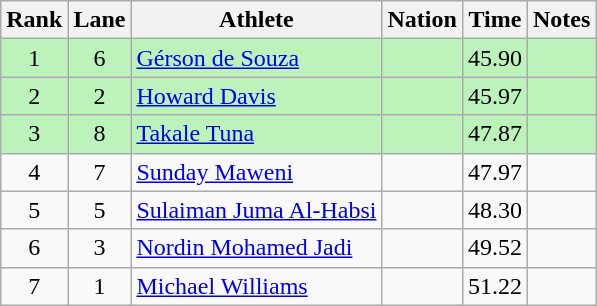<table class="wikitable sortable" style="text-align:center">
<tr>
<th>Rank</th>
<th>Lane</th>
<th>Athlete</th>
<th>Nation</th>
<th>Time</th>
<th>Notes</th>
</tr>
<tr style="background:#bbf3bb;">
<td>1</td>
<td>6</td>
<td align=left><a href='#'>Gérson de Souza</a></td>
<td align=left></td>
<td>45.90</td>
<td></td>
</tr>
<tr style="background:#bbf3bb;">
<td>2</td>
<td>2</td>
<td align=left><a href='#'>Howard Davis</a></td>
<td align=left></td>
<td>45.97</td>
<td></td>
</tr>
<tr style="background:#bbf3bb;">
<td>3</td>
<td>8</td>
<td align=left><a href='#'>Takale Tuna</a></td>
<td align=left></td>
<td>47.87</td>
<td></td>
</tr>
<tr>
<td>4</td>
<td>7</td>
<td align=left><a href='#'>Sunday Maweni</a></td>
<td align=left></td>
<td>47.97</td>
<td></td>
</tr>
<tr>
<td>5</td>
<td>5</td>
<td align=left><a href='#'>Sulaiman Juma Al-Habsi</a></td>
<td align=left></td>
<td>48.30</td>
<td></td>
</tr>
<tr>
<td>6</td>
<td>3</td>
<td align=left><a href='#'>Nordin Mohamed Jadi</a></td>
<td align=left></td>
<td>49.52</td>
<td></td>
</tr>
<tr>
<td>7</td>
<td>1</td>
<td align=left><a href='#'>Michael Williams</a></td>
<td align=left></td>
<td>51.22</td>
<td></td>
</tr>
</table>
